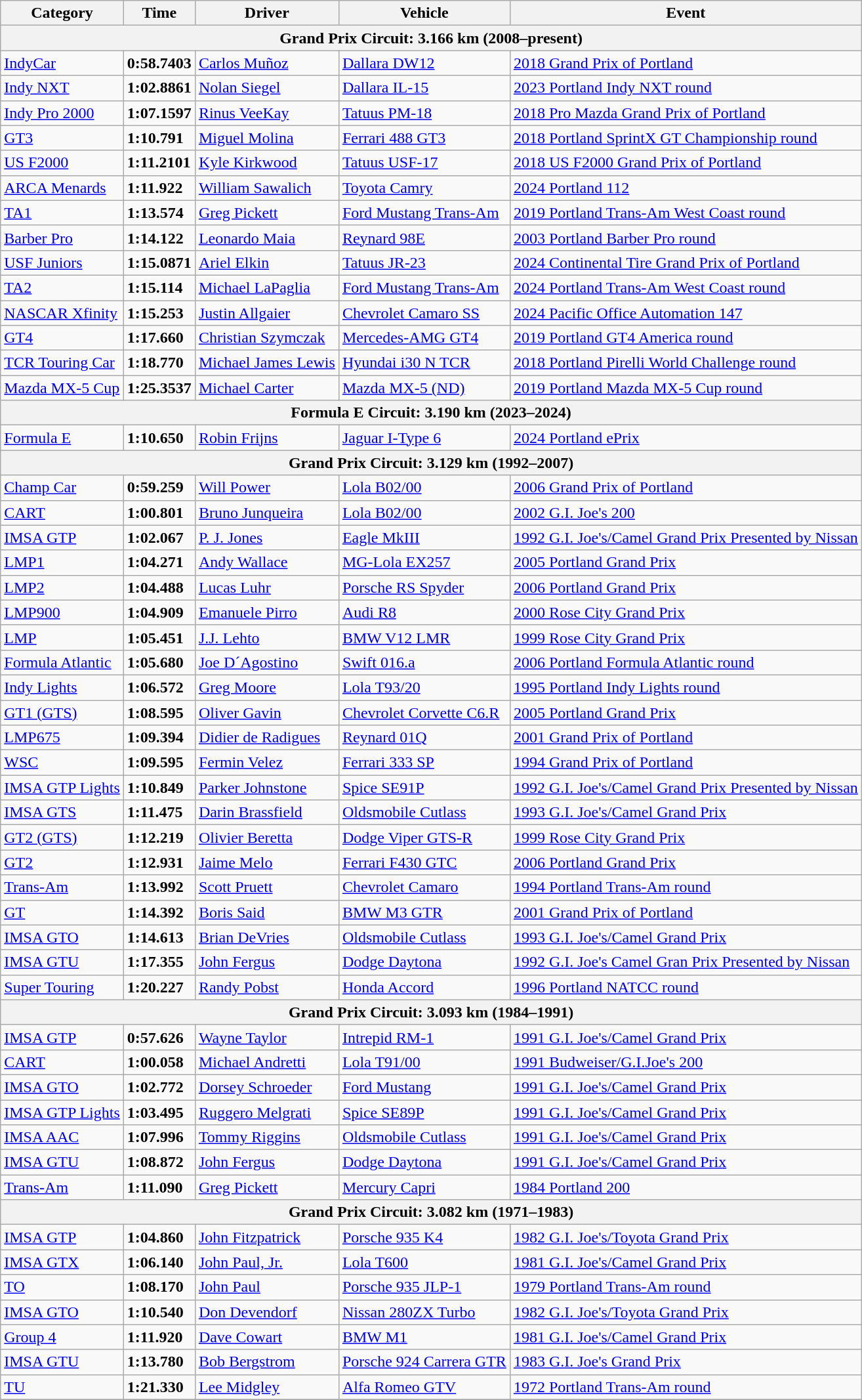<table class="wikitable">
<tr>
<th>Category</th>
<th>Time</th>
<th>Driver</th>
<th>Vehicle</th>
<th>Event</th>
</tr>
<tr>
<th colspan=5>Grand Prix Circuit: 3.166 km (2008–present)</th>
</tr>
<tr>
<td><a href='#'>IndyCar</a></td>
<td><strong>0:58.7403</strong></td>
<td><a href='#'>Carlos Muñoz</a></td>
<td><a href='#'>Dallara DW12</a></td>
<td><a href='#'>2018 Grand Prix of Portland</a></td>
</tr>
<tr>
<td><a href='#'>Indy NXT</a></td>
<td><strong>1:02.8861</strong></td>
<td><a href='#'>Nolan Siegel</a></td>
<td><a href='#'>Dallara IL-15</a></td>
<td><a href='#'>2023 Portland Indy NXT round</a></td>
</tr>
<tr>
<td><a href='#'>Indy Pro 2000</a></td>
<td><strong>1:07.1597</strong></td>
<td><a href='#'>Rinus VeeKay</a></td>
<td><a href='#'>Tatuus PM-18</a></td>
<td><a href='#'>2018 Pro Mazda Grand Prix of Portland</a></td>
</tr>
<tr>
<td><a href='#'>GT3</a></td>
<td><strong>1:10.791</strong></td>
<td><a href='#'>Miguel Molina</a></td>
<td><a href='#'>Ferrari 488 GT3</a></td>
<td><a href='#'>2018 Portland SprintX GT Championship round</a></td>
</tr>
<tr>
<td><a href='#'>US F2000</a></td>
<td><strong>1:11.2101</strong></td>
<td><a href='#'>Kyle Kirkwood</a></td>
<td><a href='#'>Tatuus USF-17</a></td>
<td><a href='#'>2018 US F2000 Grand Prix of Portland</a></td>
</tr>
<tr>
<td><a href='#'>ARCA Menards</a></td>
<td><strong>1:11.922</strong></td>
<td><a href='#'>William Sawalich</a></td>
<td><a href='#'>Toyota Camry</a></td>
<td><a href='#'>2024 Portland 112</a></td>
</tr>
<tr>
<td><a href='#'>TA1</a></td>
<td><strong>1:13.574</strong></td>
<td><a href='#'>Greg Pickett</a></td>
<td><a href='#'>Ford Mustang Trans-Am</a></td>
<td><a href='#'>2019 Portland Trans-Am West Coast round</a></td>
</tr>
<tr>
<td><a href='#'>Barber Pro</a></td>
<td><strong>1:14.122</strong></td>
<td><a href='#'>Leonardo Maia</a></td>
<td><a href='#'>Reynard 98E</a></td>
<td><a href='#'>2003 Portland Barber Pro round</a></td>
</tr>
<tr>
<td><a href='#'>USF Juniors</a></td>
<td><strong>1:15.0871</strong></td>
<td><a href='#'>Ariel Elkin</a></td>
<td><a href='#'>Tatuus JR-23</a></td>
<td><a href='#'>2024 Continental Tire Grand Prix of Portland</a></td>
</tr>
<tr>
<td><a href='#'>TA2</a></td>
<td><strong>1:15.114</strong></td>
<td><a href='#'>Michael LaPaglia</a></td>
<td><a href='#'>Ford Mustang Trans-Am</a></td>
<td><a href='#'>2024 Portland Trans-Am West Coast round</a></td>
</tr>
<tr>
<td><a href='#'>NASCAR Xfinity</a></td>
<td><strong>1:15.253</strong></td>
<td><a href='#'>Justin Allgaier</a></td>
<td><a href='#'>Chevrolet Camaro SS</a></td>
<td><a href='#'>2024 Pacific Office Automation 147</a></td>
</tr>
<tr>
<td><a href='#'>GT4</a></td>
<td><strong>1:17.660</strong></td>
<td><a href='#'>Christian Szymczak</a></td>
<td><a href='#'>Mercedes-AMG GT4</a></td>
<td><a href='#'>2019 Portland GT4 America round</a></td>
</tr>
<tr>
<td><a href='#'>TCR Touring Car</a></td>
<td><strong>1:18.770</strong></td>
<td><a href='#'>Michael James Lewis</a></td>
<td><a href='#'>Hyundai i30 N TCR</a></td>
<td><a href='#'>2018 Portland Pirelli World Challenge round</a></td>
</tr>
<tr>
<td><a href='#'>Mazda MX-5 Cup</a></td>
<td><strong>1:25.3537</strong></td>
<td><a href='#'>Michael Carter</a></td>
<td><a href='#'>Mazda MX-5 (ND)</a></td>
<td><a href='#'>2019 Portland Mazda MX-5 Cup round</a></td>
</tr>
<tr>
<th colspan=5>Formula E Circuit: 3.190 km (2023–2024)</th>
</tr>
<tr>
<td><a href='#'>Formula E</a></td>
<td><strong>1:10.650</strong></td>
<td><a href='#'>Robin Frijns</a></td>
<td><a href='#'>Jaguar I-Type 6</a></td>
<td><a href='#'>2024 Portland ePrix</a></td>
</tr>
<tr>
<th colspan=5>Grand Prix Circuit: 3.129 km (1992–2007)</th>
</tr>
<tr>
<td><a href='#'>Champ Car</a></td>
<td><strong>0:59.259</strong></td>
<td><a href='#'>Will Power</a></td>
<td><a href='#'>Lola B02/00</a></td>
<td><a href='#'>2006 Grand Prix of Portland</a></td>
</tr>
<tr>
<td><a href='#'>CART</a></td>
<td><strong>1:00.801</strong></td>
<td><a href='#'>Bruno Junqueira</a></td>
<td><a href='#'>Lola B02/00</a></td>
<td><a href='#'>2002 G.I. Joe's 200</a></td>
</tr>
<tr>
<td><a href='#'>IMSA GTP</a></td>
<td><strong>1:02.067</strong></td>
<td><a href='#'>P. J. Jones</a></td>
<td><a href='#'>Eagle MkIII</a></td>
<td><a href='#'>1992 G.I. Joe's/Camel Grand Prix Presented by Nissan</a></td>
</tr>
<tr>
<td><a href='#'>LMP1</a></td>
<td><strong>1:04.271</strong></td>
<td><a href='#'>Andy Wallace</a></td>
<td><a href='#'>MG-Lola EX257</a></td>
<td><a href='#'>2005 Portland Grand Prix</a></td>
</tr>
<tr>
<td><a href='#'>LMP2</a></td>
<td><strong>1:04.488</strong></td>
<td><a href='#'>Lucas Luhr</a></td>
<td><a href='#'>Porsche RS Spyder</a></td>
<td><a href='#'>2006 Portland Grand Prix</a></td>
</tr>
<tr>
<td><a href='#'>LMP900</a></td>
<td><strong>1:04.909</strong></td>
<td><a href='#'>Emanuele Pirro</a></td>
<td><a href='#'>Audi R8</a></td>
<td><a href='#'>2000 Rose City Grand Prix</a></td>
</tr>
<tr>
<td><a href='#'>LMP</a></td>
<td><strong>1:05.451</strong></td>
<td><a href='#'>J.J. Lehto</a></td>
<td><a href='#'>BMW V12 LMR</a></td>
<td><a href='#'>1999 Rose City Grand Prix</a></td>
</tr>
<tr>
<td><a href='#'>Formula Atlantic</a></td>
<td><strong>1:05.680</strong></td>
<td><a href='#'>Joe D´Agostino</a></td>
<td><a href='#'>Swift 016.a</a></td>
<td><a href='#'>2006 Portland Formula Atlantic round</a></td>
</tr>
<tr>
<td><a href='#'>Indy Lights</a></td>
<td><strong>1:06.572</strong></td>
<td><a href='#'>Greg Moore</a></td>
<td><a href='#'>Lola T93/20</a></td>
<td><a href='#'>1995 Portland Indy Lights round</a></td>
</tr>
<tr>
<td><a href='#'>GT1 (GTS)</a></td>
<td><strong>1:08.595</strong></td>
<td><a href='#'>Oliver Gavin</a></td>
<td><a href='#'>Chevrolet Corvette C6.R</a></td>
<td><a href='#'>2005 Portland Grand Prix</a></td>
</tr>
<tr>
<td><a href='#'>LMP675</a></td>
<td><strong>1:09.394</strong></td>
<td><a href='#'>Didier de Radigues</a></td>
<td><a href='#'>Reynard 01Q</a></td>
<td><a href='#'>2001 Grand Prix of Portland</a></td>
</tr>
<tr>
<td><a href='#'>WSC</a></td>
<td><strong>1:09.595</strong></td>
<td><a href='#'>Fermin Velez</a></td>
<td><a href='#'>Ferrari 333 SP</a></td>
<td><a href='#'>1994 Grand Prix of Portland</a></td>
</tr>
<tr>
<td><a href='#'>IMSA GTP Lights</a></td>
<td><strong>1:10.849</strong></td>
<td><a href='#'>Parker Johnstone</a></td>
<td><a href='#'>Spice SE91P</a></td>
<td><a href='#'>1992 G.I. Joe's/Camel Grand Prix Presented by Nissan</a></td>
</tr>
<tr>
<td><a href='#'>IMSA GTS</a></td>
<td><strong>1:11.475</strong></td>
<td><a href='#'>Darin Brassfield</a></td>
<td><a href='#'>Oldsmobile Cutlass</a></td>
<td><a href='#'>1993 G.I. Joe's/Camel Grand Prix</a></td>
</tr>
<tr>
<td><a href='#'>GT2 (GTS)</a></td>
<td><strong>1:12.219</strong></td>
<td><a href='#'>Olivier Beretta</a></td>
<td><a href='#'>Dodge Viper GTS-R</a></td>
<td><a href='#'>1999 Rose City Grand Prix</a></td>
</tr>
<tr>
<td><a href='#'>GT2</a></td>
<td><strong>1:12.931</strong></td>
<td><a href='#'>Jaime Melo</a></td>
<td><a href='#'>Ferrari F430 GTC</a></td>
<td><a href='#'>2006 Portland Grand Prix</a></td>
</tr>
<tr>
<td><a href='#'>Trans-Am</a></td>
<td><strong>1:13.992</strong></td>
<td><a href='#'>Scott Pruett</a></td>
<td><a href='#'>Chevrolet Camaro</a></td>
<td><a href='#'>1994 Portland Trans-Am round</a></td>
</tr>
<tr>
<td><a href='#'>GT</a></td>
<td><strong>1:14.392</strong></td>
<td><a href='#'>Boris Said</a></td>
<td><a href='#'>BMW M3 GTR</a></td>
<td><a href='#'>2001 Grand Prix of Portland</a></td>
</tr>
<tr>
<td><a href='#'>IMSA GTO</a></td>
<td><strong>1:14.613</strong></td>
<td><a href='#'>Brian DeVries</a></td>
<td><a href='#'>Oldsmobile Cutlass</a></td>
<td><a href='#'>1993 G.I. Joe's/Camel Grand Prix</a></td>
</tr>
<tr>
<td><a href='#'>IMSA GTU</a></td>
<td><strong>1:17.355</strong></td>
<td><a href='#'>John Fergus</a></td>
<td><a href='#'>Dodge Daytona</a></td>
<td><a href='#'>1992 G.I. Joe's Camel Gran Prix Presented by Nissan</a></td>
</tr>
<tr>
<td><a href='#'>Super Touring</a></td>
<td><strong>1:20.227</strong></td>
<td><a href='#'>Randy Pobst</a></td>
<td><a href='#'>Honda Accord</a></td>
<td><a href='#'>1996 Portland NATCC round</a></td>
</tr>
<tr>
<th colspan=5>Grand Prix Circuit: 3.093 km (1984–1991)</th>
</tr>
<tr>
<td><a href='#'>IMSA GTP</a></td>
<td><strong>0:57.626</strong></td>
<td><a href='#'>Wayne Taylor</a></td>
<td><a href='#'>Intrepid RM-1</a></td>
<td><a href='#'>1991 G.I. Joe's/Camel Grand Prix</a></td>
</tr>
<tr>
<td><a href='#'>CART</a></td>
<td><strong>1:00.058</strong></td>
<td><a href='#'>Michael Andretti</a></td>
<td><a href='#'>Lola T91/00</a></td>
<td><a href='#'>1991 Budweiser/G.I.Joe's 200</a></td>
</tr>
<tr>
<td><a href='#'>IMSA GTO</a></td>
<td><strong>1:02.772</strong></td>
<td><a href='#'>Dorsey Schroeder</a></td>
<td><a href='#'>Ford Mustang</a></td>
<td><a href='#'>1991 G.I. Joe's/Camel Grand Prix</a></td>
</tr>
<tr>
<td><a href='#'>IMSA GTP Lights</a></td>
<td><strong>1:03.495</strong></td>
<td><a href='#'>Ruggero Melgrati</a></td>
<td><a href='#'>Spice SE89P</a></td>
<td><a href='#'>1991 G.I. Joe's/Camel Grand Prix</a></td>
</tr>
<tr>
<td><a href='#'>IMSA AAC</a></td>
<td><strong>1:07.996</strong></td>
<td><a href='#'>Tommy Riggins</a></td>
<td><a href='#'>Oldsmobile Cutlass</a></td>
<td><a href='#'>1991 G.I. Joe's/Camel Grand Prix</a></td>
</tr>
<tr>
<td><a href='#'>IMSA GTU</a></td>
<td><strong>1:08.872</strong></td>
<td><a href='#'>John Fergus</a></td>
<td><a href='#'>Dodge Daytona</a></td>
<td><a href='#'>1991 G.I. Joe's/Camel Grand Prix</a></td>
</tr>
<tr>
<td><a href='#'>Trans-Am</a></td>
<td><strong>1:11.090</strong></td>
<td><a href='#'>Greg Pickett</a></td>
<td><a href='#'>Mercury Capri</a></td>
<td><a href='#'>1984 Portland 200</a></td>
</tr>
<tr>
<th colspan=5>Grand Prix Circuit: 3.082 km (1971–1983)</th>
</tr>
<tr>
<td><a href='#'>IMSA GTP</a></td>
<td><strong>1:04.860</strong></td>
<td><a href='#'>John Fitzpatrick</a></td>
<td><a href='#'>Porsche 935 K4</a></td>
<td><a href='#'>1982 G.I. Joe's/Toyota Grand Prix</a></td>
</tr>
<tr>
<td><a href='#'>IMSA GTX</a></td>
<td><strong>1:06.140</strong></td>
<td><a href='#'>John Paul, Jr.</a></td>
<td><a href='#'>Lola T600</a></td>
<td><a href='#'>1981 G.I. Joe's/Camel Grand Prix</a></td>
</tr>
<tr>
<td><a href='#'>TO</a></td>
<td><strong>1:08.170</strong></td>
<td><a href='#'>John Paul</a></td>
<td><a href='#'>Porsche 935 JLP-1</a></td>
<td><a href='#'>1979 Portland Trans-Am round</a></td>
</tr>
<tr>
<td><a href='#'>IMSA GTO</a></td>
<td><strong>1:10.540</strong></td>
<td><a href='#'>Don Devendorf</a></td>
<td><a href='#'>Nissan 280ZX Turbo</a></td>
<td><a href='#'>1982 G.I. Joe's/Toyota Grand Prix</a></td>
</tr>
<tr>
<td><a href='#'>Group 4</a></td>
<td><strong>1:11.920</strong></td>
<td><a href='#'>Dave Cowart</a></td>
<td><a href='#'>BMW M1</a></td>
<td><a href='#'>1981 G.I. Joe's/Camel Grand Prix</a></td>
</tr>
<tr>
<td><a href='#'>IMSA GTU</a></td>
<td><strong>1:13.780</strong></td>
<td><a href='#'>Bob Bergstrom</a></td>
<td><a href='#'>Porsche 924 Carrera GTR</a></td>
<td><a href='#'>1983 G.I. Joe's Grand Prix</a></td>
</tr>
<tr>
<td><a href='#'>TU</a></td>
<td><strong>1:21.330</strong></td>
<td><a href='#'>Lee Midgley</a></td>
<td><a href='#'>Alfa Romeo GTV</a></td>
<td><a href='#'>1972 Portland Trans-Am round</a></td>
</tr>
<tr>
</tr>
</table>
